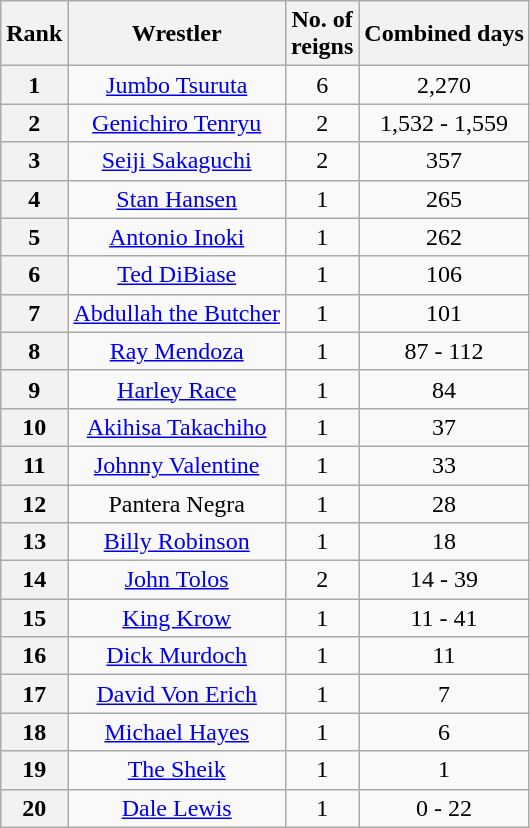<table class="wikitable sortable" style="text-align: center">
<tr>
<th>Rank</th>
<th>Wrestler</th>
<th>No. of<br>reigns</th>
<th>Combined days</th>
</tr>
<tr>
<th>1</th>
<td><a href='#'>Jumbo Tsuruta</a></td>
<td>6</td>
<td>2,270</td>
</tr>
<tr>
<th>2</th>
<td><a href='#'>Genichiro Tenryu</a></td>
<td>2</td>
<td>1,532 - 1,559</td>
</tr>
<tr>
<th>3</th>
<td><a href='#'>Seiji Sakaguchi</a></td>
<td>2</td>
<td>357</td>
</tr>
<tr>
<th>4</th>
<td><a href='#'>Stan Hansen</a></td>
<td>1</td>
<td>265</td>
</tr>
<tr>
<th>5</th>
<td><a href='#'>Antonio Inoki</a></td>
<td>1</td>
<td>262</td>
</tr>
<tr>
<th>6</th>
<td><a href='#'>Ted DiBiase</a></td>
<td>1</td>
<td>106</td>
</tr>
<tr>
<th>7</th>
<td><a href='#'>Abdullah the Butcher</a></td>
<td>1</td>
<td>101</td>
</tr>
<tr>
<th>8</th>
<td><a href='#'>Ray Mendoza</a></td>
<td>1</td>
<td>87 - 112</td>
</tr>
<tr>
<th>9</th>
<td><a href='#'>Harley Race</a></td>
<td>1</td>
<td>84</td>
</tr>
<tr>
<th>10</th>
<td><a href='#'>Akihisa Takachiho</a></td>
<td>1</td>
<td>37</td>
</tr>
<tr>
<th>11</th>
<td><a href='#'>Johnny Valentine</a></td>
<td>1</td>
<td>33</td>
</tr>
<tr>
<th>12</th>
<td>Pantera Negra</td>
<td>1</td>
<td>28</td>
</tr>
<tr>
<th>13</th>
<td><a href='#'>Billy Robinson</a></td>
<td>1</td>
<td>18</td>
</tr>
<tr>
<th>14</th>
<td><a href='#'>John Tolos</a></td>
<td>2</td>
<td>14 - 39</td>
</tr>
<tr>
<th>15</th>
<td><a href='#'>King Krow</a></td>
<td>1</td>
<td>11 - 41</td>
</tr>
<tr>
<th>16</th>
<td><a href='#'>Dick Murdoch</a></td>
<td>1</td>
<td>11</td>
</tr>
<tr>
<th>17</th>
<td><a href='#'>David Von Erich</a></td>
<td>1</td>
<td>7</td>
</tr>
<tr>
<th>18</th>
<td><a href='#'>Michael Hayes</a></td>
<td>1</td>
<td>6</td>
</tr>
<tr>
<th>19</th>
<td><a href='#'>The Sheik</a></td>
<td>1</td>
<td>1</td>
</tr>
<tr>
<th>20</th>
<td><a href='#'>Dale Lewis</a></td>
<td>1</td>
<td>0 - 22</td>
</tr>
</table>
